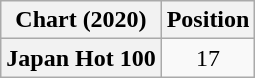<table class="wikitable plainrowheaders" style="text-align:center">
<tr>
<th>Chart (2020)</th>
<th>Position</th>
</tr>
<tr>
<th scope="row">Japan Hot 100</th>
<td>17</td>
</tr>
</table>
